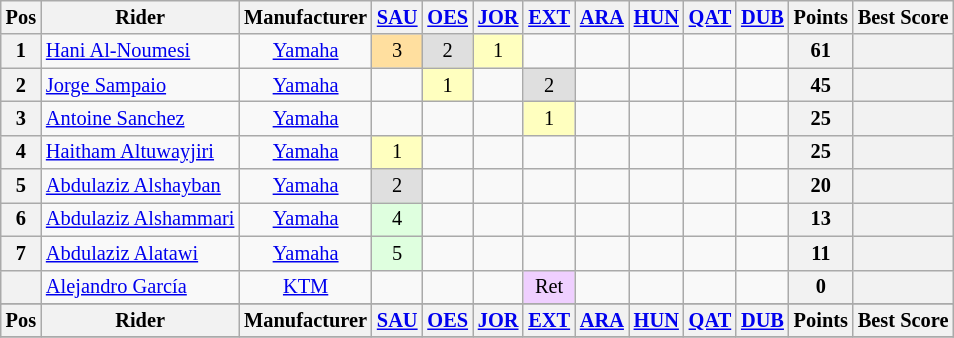<table class="wikitable" style="font-size: 85%; text-align: center;">
<tr valign="top">
<th valign="middle">Pos</th>
<th valign="middle">Rider</th>
<th valign="middle">Manufacturer</th>
<th><a href='#'>SAU</a><br></th>
<th><a href='#'>OES</a><br></th>
<th><a href='#'>JOR</a><br></th>
<th><a href='#'>EXT</a><br></th>
<th><a href='#'>ARA</a><br></th>
<th><a href='#'>HUN</a><br></th>
<th><a href='#'>QAT</a><br></th>
<th><a href='#'>DUB</a><br></th>
<th valign="middle">Points</th>
<th valign="middle">Best Score</th>
</tr>
<tr>
<th>1</th>
<td align="left"> <a href='#'>Hani Al-Noumesi</a></td>
<td><a href='#'>Yamaha</a></td>
<td style="background:#ffdf9f;">3</td>
<td style="background:#dfdfdf;">2</td>
<td style="background:#ffffbf;">1</td>
<td></td>
<td></td>
<td></td>
<td></td>
<td></td>
<th>61</th>
<th></th>
</tr>
<tr>
<th>2</th>
<td align="left"> <a href='#'>Jorge Sampaio</a></td>
<td><a href='#'>Yamaha</a></td>
<td></td>
<td style="background:#ffffbf;">1</td>
<td></td>
<td style="background:#dfdfdf;">2</td>
<td></td>
<td></td>
<td></td>
<td></td>
<th>45</th>
<th></th>
</tr>
<tr>
<th>3</th>
<td align="left"> <a href='#'>Antoine Sanchez</a></td>
<td><a href='#'>Yamaha</a></td>
<td></td>
<td></td>
<td></td>
<td style="background:#ffffbf;">1</td>
<td></td>
<td></td>
<td></td>
<td></td>
<th>25</th>
<th></th>
</tr>
<tr>
<th>4</th>
<td align="left"> <a href='#'>Haitham Altuwayjiri</a></td>
<td><a href='#'>Yamaha</a></td>
<td style="background:#ffffbf;">1</td>
<td></td>
<td></td>
<td></td>
<td></td>
<td></td>
<td></td>
<td></td>
<th>25</th>
<th></th>
</tr>
<tr>
<th>5</th>
<td align="left"> <a href='#'>Abdulaziz Alshayban</a></td>
<td><a href='#'>Yamaha</a></td>
<td style="background:#dfdfdf;">2</td>
<td></td>
<td></td>
<td></td>
<td></td>
<td></td>
<td></td>
<td></td>
<th>20</th>
<th></th>
</tr>
<tr>
<th>6</th>
<td align="left"> <a href='#'>Abdulaziz Alshammari</a></td>
<td><a href='#'>Yamaha</a></td>
<td style="background:#dfffdf;">4</td>
<td></td>
<td></td>
<td></td>
<td></td>
<td></td>
<td></td>
<td></td>
<th>13</th>
<th></th>
</tr>
<tr>
<th>7</th>
<td align="left"> <a href='#'>Abdulaziz Alatawi</a></td>
<td><a href='#'>Yamaha</a></td>
<td style="background:#dfffdf;">5</td>
<td></td>
<td></td>
<td></td>
<td></td>
<td></td>
<td></td>
<td></td>
<th>11</th>
<th></th>
</tr>
<tr>
<th></th>
<td align="left"> <a href='#'>Alejandro García</a></td>
<td><a href='#'>KTM</a></td>
<td></td>
<td></td>
<td></td>
<td style="background:#efcfff;">Ret</td>
<td></td>
<td></td>
<td></td>
<td></td>
<th>0</th>
<th></th>
</tr>
<tr>
</tr>
<tr valign="top">
<th valign="middle">Pos</th>
<th valign="middle">Rider</th>
<th valign="middle">Manufacturer</th>
<th><a href='#'>SAU</a><br></th>
<th><a href='#'>OES</a><br></th>
<th><a href='#'>JOR</a><br></th>
<th><a href='#'>EXT</a><br></th>
<th><a href='#'>ARA</a><br></th>
<th><a href='#'>HUN</a><br></th>
<th><a href='#'>QAT</a><br></th>
<th><a href='#'>DUB</a><br></th>
<th valign="middle">Points</th>
<th valign="middle">Best Score</th>
</tr>
<tr>
</tr>
</table>
